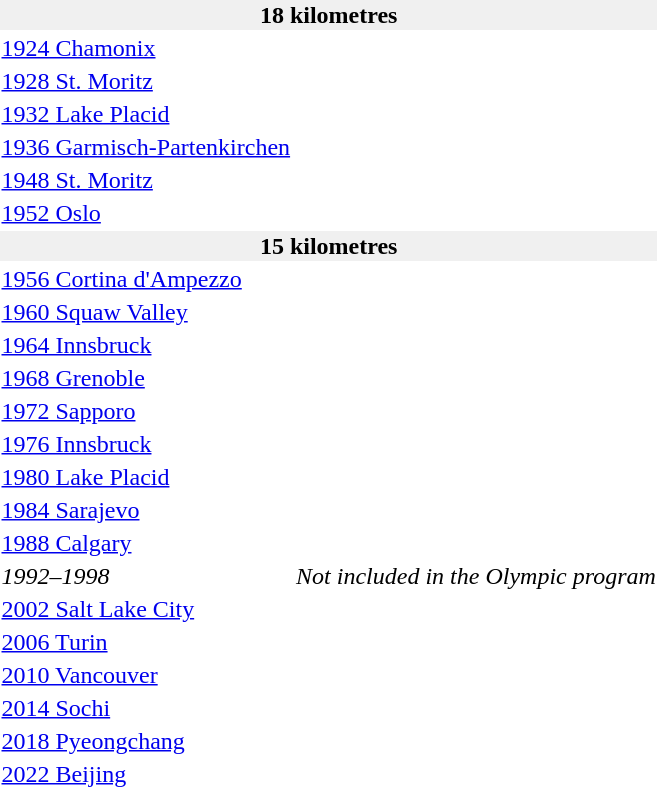<table>
<tr>
<td colspan=4 align=center bgcolor=F0F0F0><strong>18 kilometres</strong></td>
</tr>
<tr>
<td><a href='#'>1924 Chamonix</a><br></td>
<td></td>
<td></td>
<td></td>
</tr>
<tr>
<td><a href='#'>1928 St. Moritz</a><br></td>
<td></td>
<td></td>
<td></td>
</tr>
<tr>
<td><a href='#'>1932 Lake Placid</a><br></td>
<td></td>
<td></td>
<td></td>
</tr>
<tr>
<td><a href='#'>1936 Garmisch-Partenkirchen</a><br></td>
<td></td>
<td></td>
<td></td>
</tr>
<tr>
<td><a href='#'>1948 St. Moritz</a><br></td>
<td></td>
<td></td>
<td></td>
</tr>
<tr>
<td><a href='#'>1952 Oslo</a><br></td>
<td></td>
<td></td>
<td></td>
</tr>
<tr>
<td colspan=4 align=center bgcolor=F0F0F0><strong>15 kilometres</strong></td>
</tr>
<tr>
<td><a href='#'>1956 Cortina d'Ampezzo</a><br></td>
<td></td>
<td></td>
<td></td>
</tr>
<tr>
<td><a href='#'>1960 Squaw Valley</a><br></td>
<td></td>
<td></td>
<td></td>
</tr>
<tr>
<td><a href='#'>1964 Innsbruck</a><br></td>
<td></td>
<td></td>
<td></td>
</tr>
<tr>
<td><a href='#'>1968 Grenoble</a><br></td>
<td></td>
<td></td>
<td></td>
</tr>
<tr>
<td><a href='#'>1972 Sapporo</a><br></td>
<td></td>
<td></td>
<td></td>
</tr>
<tr>
<td><a href='#'>1976 Innsbruck</a><br></td>
<td></td>
<td></td>
<td></td>
</tr>
<tr>
<td><a href='#'>1980 Lake Placid</a><br></td>
<td></td>
<td></td>
<td></td>
</tr>
<tr>
<td><a href='#'>1984 Sarajevo</a><br></td>
<td></td>
<td></td>
<td></td>
</tr>
<tr>
<td><a href='#'>1988 Calgary</a><br></td>
<td></td>
<td></td>
<td></td>
</tr>
<tr>
<td><em>1992–1998</em></td>
<td colspan=3 align=center><em>Not included in the Olympic program</em></td>
</tr>
<tr>
<td><a href='#'>2002 Salt Lake City</a><br></td>
<td></td>
<td></td>
<td></td>
</tr>
<tr>
<td><a href='#'>2006 Turin</a><br></td>
<td></td>
<td></td>
<td></td>
</tr>
<tr>
<td><a href='#'>2010 Vancouver</a><br></td>
<td></td>
<td></td>
<td></td>
</tr>
<tr>
<td><a href='#'>2014 Sochi</a><br></td>
<td></td>
<td></td>
<td></td>
</tr>
<tr valign="top">
<td><a href='#'>2018 Pyeongchang</a><br></td>
<td></td>
<td></td>
<td></td>
</tr>
<tr>
<td><a href='#'>2022 Beijing</a> <br></td>
<td></td>
<td></td>
<td></td>
</tr>
<tr>
</tr>
</table>
